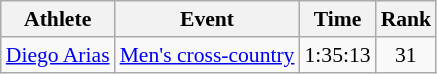<table class=wikitable style=font-size:90%;text-align:center>
<tr>
<th>Athlete</th>
<th>Event</th>
<th>Time</th>
<th>Rank</th>
</tr>
<tr align=center>
<td align=left><a href='#'>Diego Arias</a></td>
<td align=left><a href='#'>Men's cross-country</a></td>
<td>1:35:13</td>
<td>31</td>
</tr>
</table>
